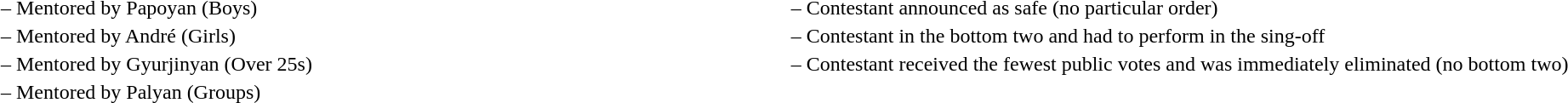<table>
<tr valign="top">
<td style="width:50%;"><br><table>
<tr valign="top">
<td> – Mentored by Papoyan (Boys)</td>
</tr>
<tr valign="top">
<td> – Mentored by André (Girls)</td>
</tr>
<tr valign="top">
<td> – Mentored by Gyurjinyan (Over 25s)</td>
</tr>
<tr valign="top">
<td> – Mentored by Palyan (Groups)</td>
</tr>
</table>
</td>
<td style="width:50%;"><br><table>
<tr valign="top">
<td> – Contestant announced as safe (no particular order)</td>
</tr>
<tr valign="top">
<td> – Contestant in the bottom two and had to perform in the sing-off</td>
</tr>
<tr valign="top">
<td> – Contestant received the fewest public votes and was immediately eliminated (no bottom two)</td>
</tr>
</table>
</td>
</tr>
</table>
